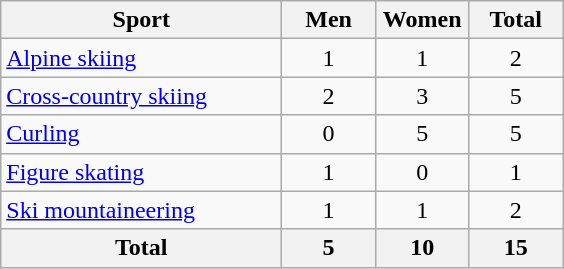<table class="wikitable sortable" style="text-align:center">
<tr>
<th width=180>Sport</th>
<th width=55>Men</th>
<th width=55>Women</th>
<th width=55>Total</th>
</tr>
<tr>
<td align=left><a href='#'>Alpine skiing</a></td>
<td>1</td>
<td>1</td>
<td>2</td>
</tr>
<tr>
<td align=left><a href='#'>Cross-country skiing</a></td>
<td>2</td>
<td>3</td>
<td>5</td>
</tr>
<tr>
<td align=left><a href='#'>Curling</a></td>
<td>0</td>
<td>5</td>
<td>5</td>
</tr>
<tr>
<td align=left><a href='#'>Figure skating</a></td>
<td>1</td>
<td>0</td>
<td>1</td>
</tr>
<tr>
<td align=left><a href='#'>Ski mountaineering</a></td>
<td>1</td>
<td>1</td>
<td>2</td>
</tr>
<tr>
<th>Total</th>
<th>5</th>
<th>10</th>
<th>15</th>
</tr>
</table>
